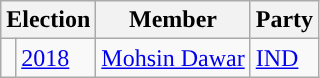<table class="wikitable">
<tr>
<th colspan="2">Election</th>
<th>Member</th>
<th>Party</th>
</tr>
<tr>
<td style="background-color: "></td>
<td><a href='#'>2018</a></td>
<td><a href='#'>Mohsin Dawar</a></td>
<td><a href='#'>IND</a></td>
</tr>
</table>
